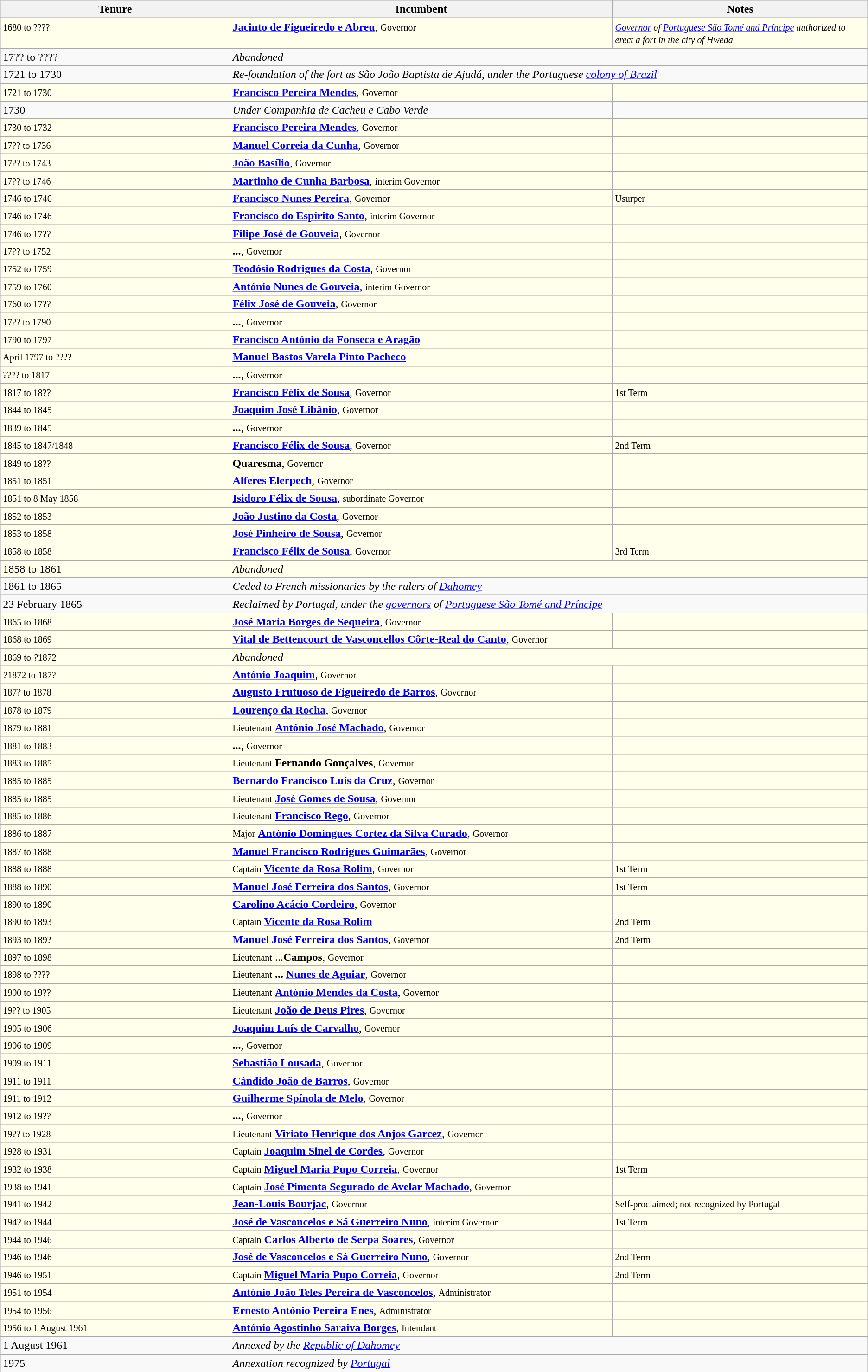<table class="wikitable">
<tr align=left>
<th width="18%">Tenure</th>
<th width="30%">Incumbent</th>
<th width="20%">Notes</th>
</tr>
<tr valign=top bgcolor="#ffffec">
<td><small>1680 to ????</small></td>
<td><strong><a href='#'>Jacinto de Figueiredo e Abreu</a></strong>, <small>Governor</small></td>
<td><small><em><a href='#'>Governor</a> of <a href='#'>Portuguese São Tomé and Príncipe</a> authorized to erect a fort in the city of Hweda</em></small></td>
</tr>
<tr valign=top>
<td>17?? to ????</td>
<td colspan="2"><em>Abandoned</em></td>
</tr>
<tr valign=top>
<td>1721 to 1730</td>
<td colspan="2"><em>Re-foundation of the fort as São João Baptista de Ajudá, under the Portuguese <a href='#'>colony of Brazil</a></em></td>
</tr>
<tr valign=top bgcolor="#ffffec">
<td><small>1721 to 1730</small></td>
<td><strong><a href='#'>Francisco Pereira Mendes</a></strong>, <small>Governor</small></td>
<td> </td>
</tr>
<tr valign=top>
<td>1730</td>
<td><em>Under Companhia de Cacheu e Cabo Verde</em></td>
<td> </td>
</tr>
<tr valign=top bgcolor="#ffffec">
<td><small>1730 to 1732</small></td>
<td><strong><a href='#'>Francisco Pereira Mendes</a></strong>, <small>Governor</small></td>
<td> </td>
</tr>
<tr valign=top bgcolor="#ffffec">
<td><small>17?? to 1736</small></td>
<td><strong><a href='#'>Manuel Correia da Cunha</a></strong>, <small>Governor</small></td>
<td> </td>
</tr>
<tr valign=top bgcolor="#ffffec">
<td><small>17?? to 1743</small></td>
<td><strong><a href='#'>João Basílio</a></strong>, <small>Governor</small></td>
<td> </td>
</tr>
<tr valign=top bgcolor="#ffffec">
<td><small>17?? to 1746</small></td>
<td><strong><a href='#'>Martinho de Cunha Barbosa</a></strong>, <small>interim Governor</small></td>
<td> </td>
</tr>
<tr valign=top bgcolor="#ffffec">
<td><small>1746 to 1746</small></td>
<td><strong><a href='#'>Francisco Nunes Pereira</a></strong>, <small>Governor</small></td>
<td><small>Usurper</small></td>
</tr>
<tr valign=top bgcolor="#ffffec">
<td><small>1746 to 1746</small></td>
<td><strong><a href='#'>Francisco do Espírito Santo</a></strong>, <small>interim Governor</small></td>
<td> </td>
</tr>
<tr valign=top bgcolor="#ffffec">
<td><small>1746 to 17??</small></td>
<td><strong><a href='#'>Filipe José de Gouveia</a></strong>, <small>Governor</small></td>
<td> </td>
</tr>
<tr valign=top bgcolor="#ffffec">
<td><small>17?? to 1752</small></td>
<td><strong>...</strong>, <small>Governor</small></td>
<td> </td>
</tr>
<tr valign=top bgcolor="#ffffec">
<td><small>1752 to 1759</small></td>
<td><strong><a href='#'>Teodósio Rodrigues da Costa</a></strong>, <small>Governor</small></td>
<td> </td>
</tr>
<tr valign=top bgcolor="#ffffec">
<td><small>1759 to 1760</small></td>
<td><strong><a href='#'>António Nunes de Gouveia</a></strong>, <small>interim Governor</small></td>
<td> </td>
</tr>
<tr valign=top bgcolor="#ffffec">
<td><small>1760 to 17??</small></td>
<td><strong><a href='#'>Félix José de Gouveia</a></strong>, <small>Governor</small></td>
<td> </td>
</tr>
<tr valign=top bgcolor="#ffffec">
<td><small>17?? to 1790</small></td>
<td><strong>...</strong>, <small>Governor</small></td>
<td> </td>
</tr>
<tr valign=top bgcolor="#ffffec">
<td><small>1790 to 1797</small></td>
<td><strong><a href='#'>Francisco António da Fonseca e Aragão</a></strong></td>
<td> </td>
</tr>
<tr valign=top bgcolor="#ffffec">
<td><small>April 1797 to ????</small></td>
<td><strong><a href='#'>Manuel Bastos Varela Pinto Pacheco</a></strong></td>
<td> </td>
</tr>
<tr valign=top bgcolor="#ffffec">
<td><small>???? to 1817</small></td>
<td><strong>...</strong>, <small>Governor</small></td>
<td> </td>
</tr>
<tr valign=top bgcolor="#ffffec">
<td><small>1817 to 18??</small></td>
<td><strong><a href='#'>Francisco Félix de Sousa</a></strong>, <small>Governor</small></td>
<td><small>1st Term</small></td>
</tr>
<tr valign=top bgcolor="#ffffec">
<td><small>1844 to 1845</small></td>
<td><strong><a href='#'>Joaquim José Libânio</a></strong>, <small>Governor</small></td>
<td> </td>
</tr>
<tr valign=top bgcolor="#ffffec">
<td><small>1839 to 1845</small></td>
<td><strong>...</strong>, <small>Governor</small></td>
<td> </td>
</tr>
<tr valign=top bgcolor="#ffffec">
<td><small>1845 to 1847/1848</small></td>
<td><strong><a href='#'>Francisco Félix de Sousa</a></strong>, <small>Governor</small></td>
<td><small>2nd Term</small></td>
</tr>
<tr valign=top bgcolor="#ffffec">
<td><small>1849 to 18??</small></td>
<td><strong>Quaresma</strong>, <small>Governor</small></td>
<td> </td>
</tr>
<tr valign=top bgcolor="#ffffec">
<td><small>1851 to 1851</small></td>
<td><strong><a href='#'>Alferes Elerpech</a></strong>, <small>Governor</small></td>
<td> </td>
</tr>
<tr valign=top bgcolor="#ffffec">
<td><small>1851 to 8 May 1858</small></td>
<td><strong><a href='#'>Isidoro Félix de Sousa</a></strong>, <small>subordinate Governor</small></td>
<td> </td>
</tr>
<tr valign=top bgcolor="#ffffec">
<td><small>1852 to 1853</small></td>
<td><strong><a href='#'>João Justino da Costa</a></strong>, <small>Governor</small></td>
<td> </td>
</tr>
<tr valign=top bgcolor="#ffffec">
<td><small>1853 to 1858</small></td>
<td><strong><a href='#'>José Pinheiro de Sousa</a></strong>, <small>Governor</small></td>
<td> </td>
</tr>
<tr valign=top bgcolor="#ffffec">
<td><small>1858 to 1858</small></td>
<td><strong><a href='#'>Francisco Félix de Sousa</a></strong>, <small>Governor</small></td>
<td><small>3rd Term</small></td>
</tr>
<tr valign=top bgcolor="#ffffec">
<td>1858 to 1861</td>
<td colspan="2"><em>Abandoned</em></td>
</tr>
<tr valign=top>
<td>1861 to 1865</td>
<td colspan="2" valign=top><em>Ceded to French missionaries by the rulers of <a href='#'>Dahomey</a></em></td>
</tr>
<tr valign=top>
<td>23 February 1865</td>
<td colspan="2" valign=top><em>Reclaimed by Portugal, under the <a href='#'>governors</a> of <a href='#'>Portuguese São Tomé and Príncipe</a></em></td>
</tr>
<tr valign=top bgcolor="#ffffec">
<td><small>1865 to 1868</small></td>
<td><strong><a href='#'>José Maria Borges de Sequeira</a></strong>, <small>Governor</small></td>
<td> </td>
</tr>
<tr valign=top bgcolor="#ffffec">
<td><small>1868 to 1869</small></td>
<td><strong><a href='#'>Vital de Bettencourt de Vasconcellos Côrte-Real do Canto</a></strong>, <small>Governor</small></td>
<td> </td>
</tr>
<tr valign=top bgcolor="#ffffec">
<td><small>1869 to <em>?</em>1872</small></td>
<td colspan="2"><em>Abandoned</em></td>
</tr>
<tr valign=top bgcolor="#ffffec">
<td><small><em>?</em>1872 to 187?</small></td>
<td><strong><a href='#'>António Joaquim</a></strong>, <small>Governor</small></td>
<td> </td>
</tr>
<tr valign=top bgcolor="#ffffec">
<td><small>187? to 1878</small></td>
<td><strong><a href='#'>Augusto Frutuoso de Figueiredo de Barros</a></strong>, <small>Governor</small></td>
<td> </td>
</tr>
<tr valign=top bgcolor="#ffffec">
<td><small>1878 to 1879</small></td>
<td><strong><a href='#'>Lourenço da Rocha</a></strong>, <small>Governor</small></td>
<td> </td>
</tr>
<tr valign=top bgcolor="#ffffec">
<td><small>1879 to 1881</small></td>
<td><small>Lieutenant</small> <strong><a href='#'>António José Machado</a></strong>, <small>Governor</small></td>
<td> </td>
</tr>
<tr valign=top bgcolor="#ffffec">
<td><small>1881 to 1883</small></td>
<td><strong>...</strong>, <small>Governor</small></td>
<td> </td>
</tr>
<tr valign=top bgcolor="#ffffec">
<td><small>1883 to 1885</small></td>
<td><small>Lieutenant</small> <strong>Fernando Gonçalves</strong>, <small>Governor</small></td>
<td> </td>
</tr>
<tr valign=top bgcolor="#ffffec">
<td><small>1885 to 1885</small></td>
<td><strong><a href='#'>Bernardo Francisco Luís da Cruz</a></strong>, <small>Governor</small></td>
<td> </td>
</tr>
<tr valign=top bgcolor="#ffffec">
<td><small>1885 to 1885</small></td>
<td><small>Lieutenant</small> <strong><a href='#'>José Gomes de Sousa</a></strong>, <small>Governor</small></td>
<td> </td>
</tr>
<tr valign=top bgcolor="#ffffec">
<td><small>1885 to 1886</small></td>
<td><small>Lieutenant</small> <strong><a href='#'>Francisco Rego</a></strong>, <small>Governor</small></td>
<td> </td>
</tr>
<tr valign=top bgcolor="#ffffec">
<td><small>1886 to 1887</small></td>
<td><small>Major</small> <strong><a href='#'>António Domingues Cortez da Silva Curado</a></strong>, <small>Governor</small></td>
<td> </td>
</tr>
<tr valign=top bgcolor="#ffffec">
<td><small>1887 to 1888</small></td>
<td><strong><a href='#'>Manuel Francisco Rodrigues Guimarães</a></strong>, <small>Governor</small></td>
<td> </td>
</tr>
<tr valign=top bgcolor="#ffffec">
<td><small>1888 to 1888</small></td>
<td><small>Captain</small> <strong><a href='#'>Vicente da Rosa Rolim</a></strong>, <small>Governor</small></td>
<td><small>1st Term</small></td>
</tr>
<tr valign=top bgcolor="#ffffec">
<td><small>1888 to 1890</small></td>
<td><strong><a href='#'>Manuel José Ferreira dos Santos</a></strong>, <small>Governor</small></td>
<td><small>1st Term</small></td>
</tr>
<tr valign=top bgcolor="#ffffec">
<td><small>1890 to 1890</small></td>
<td><strong><a href='#'>Carolino Acácio Cordeiro</a></strong>, <small>Governor</small></td>
<td> </td>
</tr>
<tr valign=top bgcolor="#ffffec">
<td><small>1890 to 1893</small></td>
<td><small>Captain</small> <strong><a href='#'>Vicente da Rosa Rolim</a></strong></td>
<td><small>2nd Term</small></td>
</tr>
<tr valign=top bgcolor="#ffffec">
<td><small>1893 to 189?</small></td>
<td><strong><a href='#'>Manuel José Ferreira dos Santos</a></strong>, <small>Governor</small></td>
<td><small>2nd Term</small></td>
</tr>
<tr valign=top bgcolor="#ffffec">
<td><small>1897 to 1898</small></td>
<td><small>Lieutenant</small> ...<strong>Campos</strong>, <small>Governor</small></td>
<td> </td>
</tr>
<tr valign=top bgcolor="#ffffec">
<td><small>1898 to ????</small></td>
<td><small>Lieutenant</small> <strong>... <a href='#'>Nunes de Aguiar</a></strong>, <small>Governor</small></td>
<td> </td>
</tr>
<tr valign=top bgcolor="#ffffec">
<td><small>1900 to 19??</small></td>
<td><small>Lieutenant</small> <strong><a href='#'>António Mendes da Costa</a></strong>, <small>Governor</small></td>
<td> </td>
</tr>
<tr valign=top bgcolor="#ffffec">
<td><small>19?? to 1905</small></td>
<td><small>Lieutenant</small> <strong><a href='#'>João de Deus Pires</a></strong>, <small>Governor</small></td>
<td> </td>
</tr>
<tr valign=top bgcolor="#ffffec">
<td><small>1905 to 1906</small></td>
<td><strong><a href='#'>Joaquim Luís de Carvalho</a></strong>, <small>Governor</small></td>
<td> </td>
</tr>
<tr valign=top bgcolor="#ffffec">
<td><small>1906 to 1909</small></td>
<td><strong>...</strong>, <small>Governor</small></td>
<td> </td>
</tr>
<tr valign=top bgcolor="#ffffec">
<td><small>1909 to 1911</small></td>
<td><strong><a href='#'>Sebastião Lousada</a></strong>, <small>Governor</small></td>
<td> </td>
</tr>
<tr valign=top bgcolor="#ffffec">
<td><small>1911 to 1911</small></td>
<td><strong><a href='#'>Cândido João de Barros</a></strong>, <small>Governor</small></td>
<td> </td>
</tr>
<tr valign=top bgcolor="#ffffec">
<td><small>1911 to 1912</small></td>
<td><strong><a href='#'>Guilherme Spínola de Melo</a></strong>, <small>Governor</small></td>
<td> </td>
</tr>
<tr valign=top bgcolor="#ffffec">
<td><small>1912 to 19??</small></td>
<td><strong>...</strong>, <small>Governor</small></td>
<td> </td>
</tr>
<tr valign=top bgcolor="#ffffec">
<td><small>19?? to 1928</small></td>
<td><small>Lieutenant</small> <strong><a href='#'>Viriato Henrique dos Anjos Garcez</a></strong>, <small>Governor</small></td>
<td> </td>
</tr>
<tr valign=top bgcolor="#ffffec">
<td><small>1928 to 1931</small></td>
<td><small>Captain</small> <strong><a href='#'>Joaquim Sinel de Cordes</a></strong>, <small>Governor</small></td>
<td> </td>
</tr>
<tr valign=top bgcolor="#ffffec">
<td><small>1932 to 1938</small></td>
<td><small>Captain</small> <strong><a href='#'>Miguel Maria Pupo Correia</a></strong>, <small>Governor</small></td>
<td><small>1st Term</small></td>
</tr>
<tr valign=top bgcolor="#ffffec">
<td><small>1938 to 1941</small></td>
<td><small>Captain</small> <strong><a href='#'>José Pimenta Segurado de Avelar Machado</a></strong>, <small>Governor</small></td>
<td> </td>
</tr>
<tr valign=top bgcolor="#ffffec">
<td><small>1941 to 1942</small></td>
<td><strong><a href='#'>Jean-Louis Bourjac</a></strong>, <small>Governor</small></td>
<td><small>Self-proclaimed; not recognized by Portugal</small></td>
</tr>
<tr valign=top bgcolor="#ffffec">
<td><small>1942 to 1944</small></td>
<td><strong><a href='#'>José de Vasconcelos e Sá Guerreiro Nuno</a></strong>, <small> interim Governor</small></td>
<td><small>1st Term</small></td>
</tr>
<tr valign=top bgcolor="#ffffec">
<td><small>1944 to 1946</small></td>
<td><small>Captain</small> <strong><a href='#'>Carlos Alberto de Serpa Soares</a></strong>, <small>Governor</small></td>
<td> </td>
</tr>
<tr valign=top bgcolor="#ffffec">
<td><small>1946 to 1946</small></td>
<td><strong><a href='#'>José de Vasconcelos e Sá Guerreiro Nuno</a></strong>, <small>Governor</small></td>
<td><small>2nd Term</small></td>
</tr>
<tr valign=top bgcolor="#ffffec">
<td><small>1946 to 1951</small></td>
<td><small>Captain</small> <strong><a href='#'>Miguel Maria Pupo Correia</a></strong>, <small>Governor</small></td>
<td><small>2nd Term</small></td>
</tr>
<tr valign=top bgcolor="#ffffec">
<td><small>1951 to 1954</small></td>
<td><strong><a href='#'>António João Teles Pereira de Vasconcelos</a></strong>, <small>Administrator</small></td>
<td> </td>
</tr>
<tr valign=top bgcolor="#ffffec">
<td><small>1954 to 1956</small></td>
<td><strong><a href='#'>Ernesto António Pereira Enes</a></strong>, <small>Administrator</small></td>
<td> </td>
</tr>
<tr valign=top bgcolor="#ffffec">
<td><small>1956 to 1 August 1961</small></td>
<td><strong><a href='#'>António Agostinho Saraiva Borges</a></strong>, <small>Intendant</small></td>
<td> </td>
</tr>
<tr valign=top>
<td>1 August 1961</td>
<td colspan="2"><em>Annexed by the <a href='#'>Republic of Dahomey</a></em></td>
</tr>
<tr valign=top>
<td>1975</td>
<td colspan="2"><em>Annexation recognized by <a href='#'>Portugal</a></em></td>
</tr>
</table>
